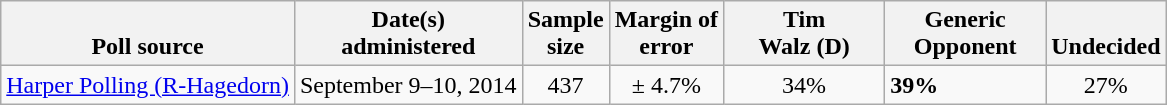<table class="wikitable">
<tr valign= bottom>
<th>Poll source</th>
<th>Date(s)<br>administered</th>
<th>Sample<br>size</th>
<th>Margin of<br>error</th>
<th style="width:100px;">Tim<br>Walz (D)</th>
<th style="width:100px;">Generic<br>Opponent</th>
<th>Undecided</th>
</tr>
<tr>
<td><a href='#'>Harper Polling (R-Hagedorn)</a></td>
<td align=center>September 9–10, 2014</td>
<td align=center>437</td>
<td align=center>± 4.7%</td>
<td align=center>34%</td>
<td><strong>39%</strong></td>
<td align=center>27%</td>
</tr>
</table>
